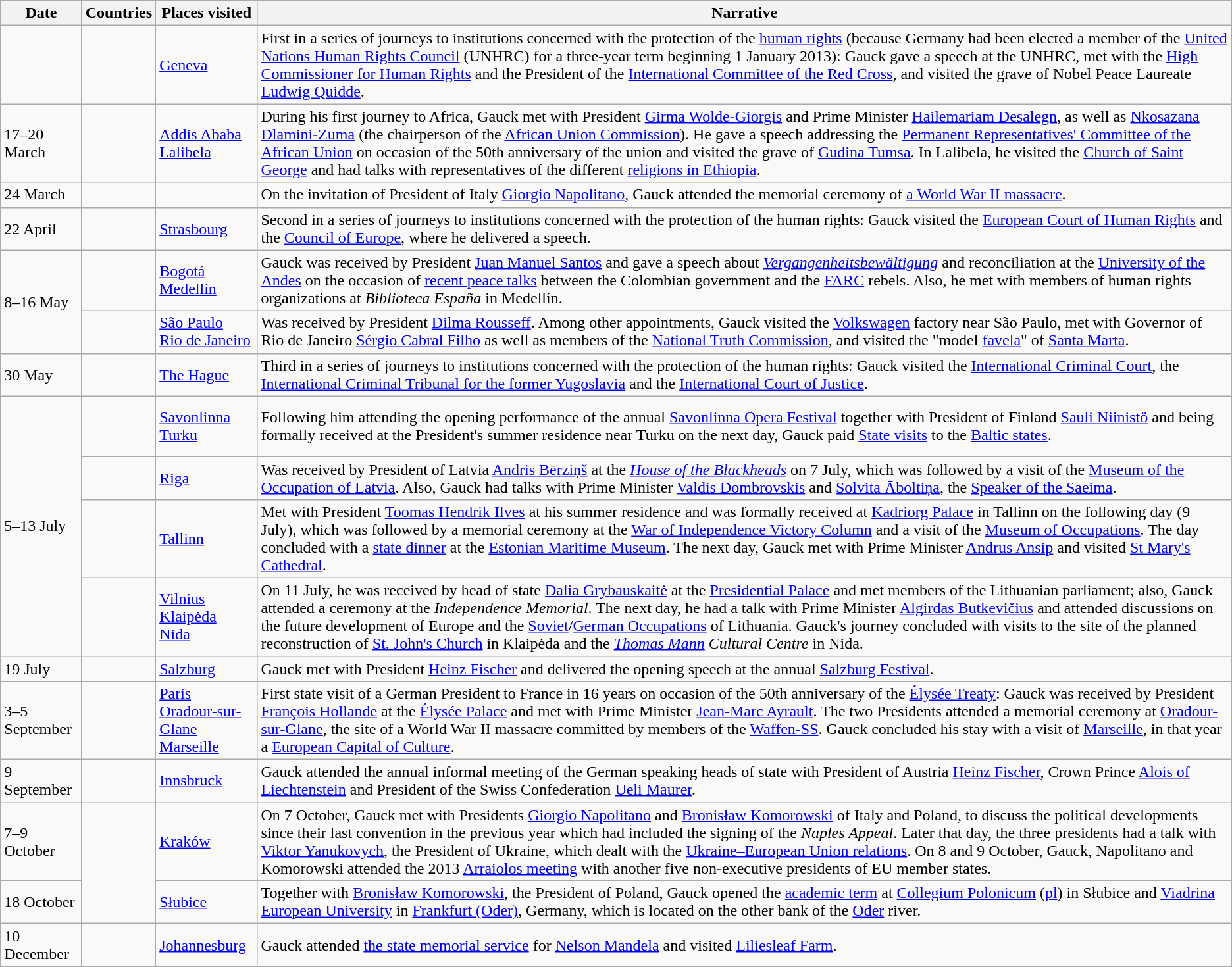<table class="wikitable" border="1">
<tr>
<th>Date</th>
<th>Countries</th>
<th>Places visited</th>
<th>Narrative</th>
</tr>
<tr>
<td></td>
<td></td>
<td><a href='#'>Geneva</a></td>
<td>First in a series of journeys to institutions concerned with the protection of the <a href='#'>human rights</a> (because Germany had been elected a member of the <a href='#'>United Nations Human Rights Council</a> (UNHRC) for a three-year term beginning 1 January 2013): Gauck gave a speech at the UNHRC, met with the <a href='#'>High Commissioner for Human Rights</a> and the President of the <a href='#'>International Committee of the Red Cross</a>, and visited the grave of Nobel Peace Laureate <a href='#'>Ludwig Quidde</a>.</td>
</tr>
<tr>
<td>17–20 March</td>
<td></td>
<td><a href='#'>Addis Ababa</a><br><a href='#'>Lalibela</a></td>
<td>During his first journey to Africa, Gauck met with President <a href='#'>Girma Wolde-Giorgis</a> and Prime Minister <a href='#'>Hailemariam Desalegn</a>, as well as <a href='#'>Nkosazana Dlamini-Zuma</a> (the chairperson of the <a href='#'>African Union Commission</a>). He gave a speech addressing the <a href='#'>Permanent Representatives' Committee of the African Union</a> on occasion of the 50th anniversary of the union and visited the grave of <a href='#'>Gudina Tumsa</a>. In Lalibela, he visited the <a href='#'>Church of Saint George</a> and had talks with representatives of the different <a href='#'>religions in Ethiopia</a>.</td>
</tr>
<tr>
<td>24 March</td>
<td></td>
<td></td>
<td>On the invitation of President of Italy <a href='#'>Giorgio Napolitano</a>, Gauck attended the memorial ceremony of <a href='#'>a World War II massacre</a>.</td>
</tr>
<tr>
<td>22 April</td>
<td></td>
<td><a href='#'>Strasbourg</a></td>
<td>Second in a series of journeys to institutions concerned with the protection of the human rights: Gauck visited the <a href='#'>European Court of Human Rights</a> and the <a href='#'>Council of Europe</a>, where he delivered a speech.</td>
</tr>
<tr>
<td rowspan="2">8–16 May</td>
<td><br></td>
<td><a href='#'>Bogotá</a><br><a href='#'>Medellín</a><br></td>
<td>Gauck was received by President <a href='#'>Juan Manuel Santos</a> and gave a speech about <em><a href='#'>Vergangenheitsbewältigung</a></em> and reconciliation at the <a href='#'>University of the Andes</a> on the occasion of <a href='#'>recent peace talks</a> between the Colombian government and the <a href='#'>FARC</a> rebels. Also, he met with members of human rights organizations at <em>Biblioteca España</em> in Medellín.</td>
</tr>
<tr>
<td></td>
<td><a href='#'>São Paulo</a><br><a href='#'>Rio de Janeiro</a></td>
<td>Was received by President <a href='#'>Dilma Rousseff</a>. Among other appointments, Gauck visited the <a href='#'>Volkswagen</a> factory near São Paulo, met with Governor of Rio de Janeiro <a href='#'>Sérgio Cabral Filho</a> as well as members of the <a href='#'>National Truth Commission</a>, and visited the "model <a href='#'>favela</a>" of <a href='#'>Santa Marta</a>.</td>
</tr>
<tr>
<td>30 May</td>
<td></td>
<td><a href='#'>The Hague</a></td>
<td>Third in a series of journeys to institutions concerned with the protection of the human rights: Gauck visited the <a href='#'>International Criminal Court</a>, the <a href='#'>International Criminal Tribunal for the former Yugoslavia</a> and the <a href='#'>International Court of Justice</a>.</td>
</tr>
<tr>
<td rowspan="4">5–13 July</td>
<td><br><br><br></td>
<td><a href='#'>Savonlinna</a><br><a href='#'>Turku</a></td>
<td>Following him attending the opening performance of the annual <a href='#'>Savonlinna Opera Festival</a> together with President of Finland <a href='#'>Sauli Niinistö</a> and being formally received at the President's summer residence near Turku on the next day, Gauck paid <a href='#'>State visits</a> to the <a href='#'>Baltic states</a>.</td>
</tr>
<tr>
<td></td>
<td><a href='#'>Riga</a></td>
<td>Was received by President of Latvia <a href='#'>Andris Bērziņš</a> at the <em><a href='#'>House of the Blackheads</a></em> on 7 July, which was followed by a visit of the <a href='#'>Museum of the Occupation of Latvia</a>. Also, Gauck had talks with Prime Minister <a href='#'>Valdis Dombrovskis</a> and <a href='#'>Solvita Āboltiņa</a>, the <a href='#'>Speaker of the Saeima</a>.</td>
</tr>
<tr>
<td></td>
<td><a href='#'>Tallinn</a></td>
<td>Met with President <a href='#'>Toomas Hendrik Ilves</a> at his summer residence and was formally received at <a href='#'>Kadriorg Palace</a> in Tallinn on the following day (9 July), which was followed by a memorial ceremony at the <a href='#'>War of Independence Victory Column</a> and a visit of the <a href='#'>Museum of Occupations</a>. The day concluded with a <a href='#'>state dinner</a> at the <a href='#'>Estonian Maritime Museum</a>. The next day, Gauck met with Prime Minister <a href='#'>Andrus Ansip</a> and visited <a href='#'>St Mary's Cathedral</a>.</td>
</tr>
<tr>
<td></td>
<td><a href='#'>Vilnius</a><br><a href='#'>Klaipėda</a><br><a href='#'>Nida</a></td>
<td>On 11 July, he was received by head of state <a href='#'>Dalia Grybauskaitė</a> at the <a href='#'>Presidential Palace</a> and met members of the Lithuanian parliament; also, Gauck attended a ceremony at the <em>Independence Memorial</em>. The next day, he had a talk with Prime Minister <a href='#'>Algirdas Butkevičius</a> and attended discussions on the future development of Europe and the <a href='#'>Soviet</a>/<a href='#'>German Occupations</a> of Lithuania. Gauck's journey concluded with visits to the site of the planned reconstruction of <a href='#'>St. John's Church</a> in Klaipėda and the <em><a href='#'>Thomas Mann</a> Cultural Centre</em> in Nida.</td>
</tr>
<tr>
<td>19 July</td>
<td></td>
<td><a href='#'>Salzburg</a></td>
<td>Gauck met with President <a href='#'>Heinz Fischer</a> and delivered the opening speech at the annual <a href='#'>Salzburg Festival</a>.</td>
</tr>
<tr>
<td>3–5 September</td>
<td></td>
<td><a href='#'>Paris</a><br><a href='#'>Oradour-sur-Glane</a><br><a href='#'>Marseille</a></td>
<td>First state visit of a German President to France in 16 years on occasion of the 50th anniversary of the <a href='#'>Élysée Treaty</a>: Gauck was received by President <a href='#'>François Hollande</a> at the <a href='#'>Élysée Palace</a> and met with Prime Minister <a href='#'>Jean-Marc Ayrault</a>. The two Presidents attended a memorial ceremony at <a href='#'>Oradour-sur-Glane</a>, the site of a World War II massacre committed by members of the <a href='#'>Waffen-SS</a>. Gauck concluded his stay with a visit of <a href='#'>Marseille</a>, in that year a <a href='#'>European Capital of Culture</a>.</td>
</tr>
<tr>
<td>9 September</td>
<td></td>
<td><a href='#'>Innsbruck</a></td>
<td>Gauck attended the annual informal meeting of the German speaking heads of state with President of Austria <a href='#'>Heinz Fischer</a>, Crown Prince <a href='#'>Alois of Liechtenstein</a> and President of the Swiss Confederation <a href='#'>Ueli Maurer</a>.</td>
</tr>
<tr>
<td>7–9 October</td>
<td rowspan="2"></td>
<td><a href='#'>Kraków</a></td>
<td>On 7 October, Gauck met with Presidents <a href='#'>Giorgio Napolitano</a> and <a href='#'>Bronisław Komorowski</a> of Italy and Poland, to discuss the political developments since their last convention in the previous year which had included the signing of the <em>Naples Appeal</em>. Later that day, the three presidents had a talk with <a href='#'>Viktor Yanukovych</a>, the President of Ukraine, which dealt with the <a href='#'>Ukraine–European Union relations</a>. On 8 and 9 October, Gauck, Napolitano and Komorowski attended the 2013 <a href='#'>Arraiolos meeting</a> with another five non-executive presidents of EU member states.</td>
</tr>
<tr>
<td>18 October</td>
<td><a href='#'>Słubice</a></td>
<td>Together with <a href='#'>Bronisław Komorowski</a>, the President of Poland, Gauck opened the <a href='#'>academic term</a> at <a href='#'>Collegium Polonicum</a> (<a href='#'>pl</a>) in Słubice and <a href='#'>Viadrina European University</a> in <a href='#'>Frankfurt (Oder)</a>, Germany, which is located on the other bank of the <a href='#'>Oder</a> river.</td>
</tr>
<tr>
<td>10 December</td>
<td></td>
<td><a href='#'>Johannesburg</a></td>
<td>Gauck attended <a href='#'>the state memorial service</a> for <a href='#'>Nelson Mandela</a> and visited <a href='#'>Liliesleaf Farm</a>.</td>
</tr>
</table>
